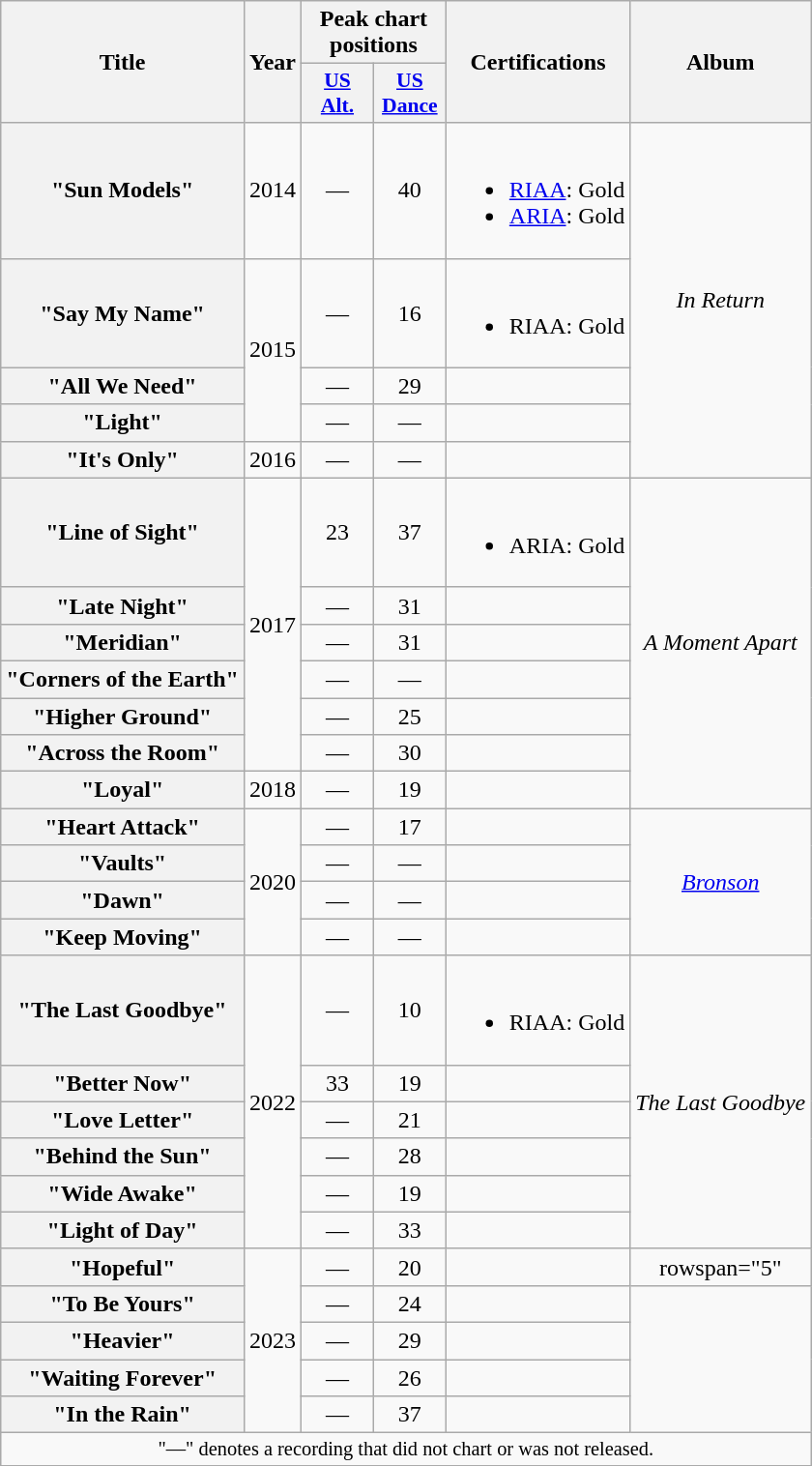<table class="wikitable plainrowheaders" style="text-align:center;">
<tr>
<th scope="col" rowspan="2">Title</th>
<th scope="col" rowspan="2">Year</th>
<th scope="col" colspan="2">Peak chart positions</th>
<th scope="col" rowspan="2">Certifications</th>
<th scope="col" rowspan="2">Album</th>
</tr>
<tr>
<th scope="col" style="width:3em;font-size:90%;"><a href='#'>US<br>Alt.</a><br></th>
<th scope="col" style="width:3em;font-size:90%;"><a href='#'>US<br>Dance</a><br></th>
</tr>
<tr>
<th scope="row">"Sun Models"<br></th>
<td>2014</td>
<td>—</td>
<td>40</td>
<td><br><ul><li><a href='#'>RIAA</a>: Gold</li><li><a href='#'>ARIA</a>: Gold</li></ul></td>
<td rowspan="5"><em>In Return</em></td>
</tr>
<tr>
<th scope="row">"Say My Name"<br></th>
<td rowspan="3">2015</td>
<td>—</td>
<td>16</td>
<td><br><ul><li>RIAA: Gold</li></ul></td>
</tr>
<tr>
<th scope="row">"All We Need"<br></th>
<td>—</td>
<td>29</td>
<td></td>
</tr>
<tr>
<th scope="row">"Light"<br></th>
<td>—</td>
<td>—</td>
<td></td>
</tr>
<tr>
<th scope="row">"It's Only"<br></th>
<td>2016</td>
<td>—</td>
<td>—</td>
<td></td>
</tr>
<tr>
<th scope="row">"Line of Sight"<br></th>
<td rowspan="6">2017</td>
<td>23</td>
<td>37</td>
<td><br><ul><li>ARIA: Gold</li></ul></td>
<td rowspan="7"><em>A Moment Apart</em></td>
</tr>
<tr>
<th scope="row">"Late Night"</th>
<td>—</td>
<td>31</td>
<td></td>
</tr>
<tr>
<th scope="row">"Meridian"</th>
<td>—</td>
<td>31</td>
<td></td>
</tr>
<tr>
<th scope="row">"Corners of the Earth"<br></th>
<td>—</td>
<td>—</td>
<td></td>
</tr>
<tr>
<th scope="row">"Higher Ground"<br></th>
<td>—</td>
<td>25</td>
<td></td>
</tr>
<tr>
<th scope="row">"Across the Room"<br></th>
<td>—</td>
<td>30</td>
<td></td>
</tr>
<tr>
<th scope="row">"Loyal"</th>
<td>2018</td>
<td>—</td>
<td>19</td>
<td></td>
</tr>
<tr>
<th scope="row">"Heart Attack"<br></th>
<td rowspan="4">2020</td>
<td>—</td>
<td>17</td>
<td></td>
<td rowspan="4"><em><a href='#'>Bronson</a></em></td>
</tr>
<tr>
<th scope="row">"Vaults"<br></th>
<td>—</td>
<td>—</td>
</tr>
<tr>
<th scope="row">"Dawn" </th>
<td>—</td>
<td>—</td>
<td></td>
</tr>
<tr>
<th scope="row">"Keep Moving"<br></th>
<td>—</td>
<td>—</td>
<td></td>
</tr>
<tr>
<th scope="row">"The Last Goodbye"<br></th>
<td rowspan="6">2022</td>
<td>—</td>
<td>10</td>
<td><br><ul><li>RIAA: Gold</li></ul></td>
<td rowspan="6"><em>The Last Goodbye</em></td>
</tr>
<tr>
<th scope="row">"Better Now"<br></th>
<td>33</td>
<td>19</td>
<td></td>
</tr>
<tr>
<th scope="row">"Love Letter"<br></th>
<td>—</td>
<td>21</td>
<td></td>
</tr>
<tr>
<th scope="row">"Behind the Sun"</th>
<td>—</td>
<td>28</td>
<td></td>
</tr>
<tr>
<th scope="row">"Wide Awake"<br></th>
<td>—</td>
<td>19</td>
<td></td>
</tr>
<tr>
<th scope="row">"Light of Day"<br></th>
<td>—</td>
<td>33</td>
</tr>
<tr>
<th scope="row">"Hopeful"</th>
<td rowspan="5">2023</td>
<td>—</td>
<td>20</td>
<td></td>
<td>rowspan="5" </td>
</tr>
<tr>
<th scope="row">"To Be Yours"<br></th>
<td>—</td>
<td>24</td>
<td></td>
</tr>
<tr>
<th scope="row">"Heavier"<br></th>
<td>—</td>
<td>29</td>
<td></td>
</tr>
<tr>
<th scope="row">"Waiting Forever"<br></th>
<td>—</td>
<td>26</td>
<td></td>
</tr>
<tr>
<th scope="row">"In the Rain"</th>
<td>—</td>
<td>37</td>
<td></td>
</tr>
<tr>
<td colspan="6" style="font-size:85%">"—" denotes a recording that did not chart or was not released.</td>
</tr>
</table>
